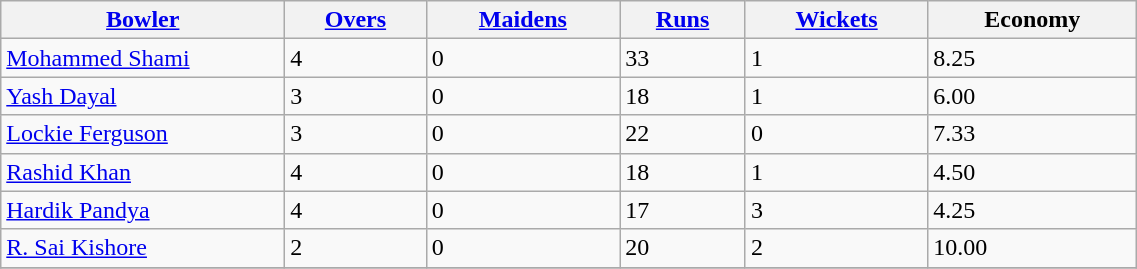<table class=wikitable style="width: 60%;">
<tr>
<th width="25%"><a href='#'>Bowler</a></th>
<th><a href='#'>Overs</a></th>
<th><a href='#'>Maidens</a></th>
<th><a href='#'>Runs</a></th>
<th><a href='#'>Wickets</a></th>
<th>Economy</th>
</tr>
<tr>
<td><a href='#'>Mohammed Shami</a></td>
<td>4</td>
<td>0</td>
<td>33</td>
<td>1</td>
<td>8.25</td>
</tr>
<tr>
<td><a href='#'>Yash Dayal</a></td>
<td>3</td>
<td>0</td>
<td>18</td>
<td>1</td>
<td>6.00</td>
</tr>
<tr>
<td><a href='#'>Lockie Ferguson</a></td>
<td>3</td>
<td>0</td>
<td>22</td>
<td>0</td>
<td>7.33</td>
</tr>
<tr>
<td><a href='#'>Rashid Khan</a></td>
<td>4</td>
<td>0</td>
<td>18</td>
<td>1</td>
<td>4.50</td>
</tr>
<tr>
<td><a href='#'>Hardik Pandya</a></td>
<td>4</td>
<td>0</td>
<td>17</td>
<td>3</td>
<td>4.25</td>
</tr>
<tr>
<td><a href='#'>R. Sai Kishore</a></td>
<td>2</td>
<td>0</td>
<td>20</td>
<td>2</td>
<td>10.00</td>
</tr>
<tr>
</tr>
</table>
